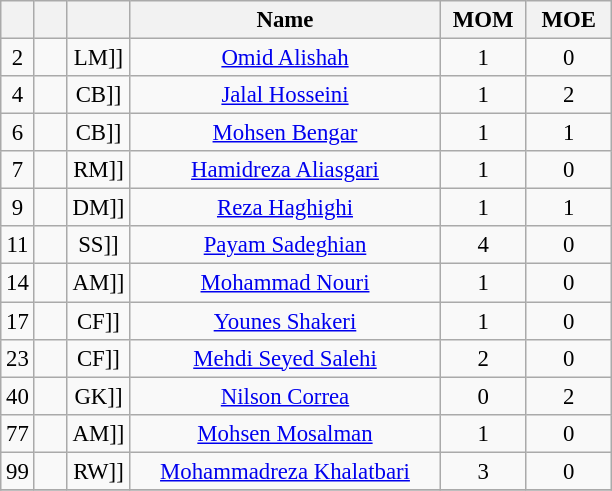<table class="wikitable sortable" style="font-size: 95%; text-align: center;">
<tr>
<th width=15></th>
<th width=15></th>
<th width=15></th>
<th width=200>Name</th>
<th width=50>MOM</th>
<th width=50>MOE</th>
</tr>
<tr>
<td>2</td>
<td></td>
<td [[>LM]]</td>
<td><a href='#'>Omid Alishah</a></td>
<td>1</td>
<td>0</td>
</tr>
<tr>
<td>4</td>
<td></td>
<td [[>CB]]</td>
<td><a href='#'>Jalal Hosseini</a></td>
<td>1</td>
<td>2</td>
</tr>
<tr>
<td>6</td>
<td></td>
<td [[>CB]]</td>
<td><a href='#'>Mohsen Bengar</a></td>
<td>1</td>
<td>1</td>
</tr>
<tr>
<td>7</td>
<td></td>
<td [[>RM]]</td>
<td><a href='#'>Hamidreza Aliasgari</a></td>
<td>1</td>
<td>0</td>
</tr>
<tr>
<td>9</td>
<td></td>
<td [[>DM]]</td>
<td><a href='#'>Reza Haghighi</a></td>
<td>1</td>
<td>1</td>
</tr>
<tr>
<td>11</td>
<td></td>
<td [[>SS]]</td>
<td><a href='#'>Payam Sadeghian</a></td>
<td>4</td>
<td>0</td>
</tr>
<tr>
<td>14</td>
<td></td>
<td [[>AM]]</td>
<td><a href='#'>Mohammad Nouri</a></td>
<td>1</td>
<td>0</td>
</tr>
<tr>
<td>17</td>
<td></td>
<td [[>CF]]</td>
<td><a href='#'>Younes Shakeri</a></td>
<td>1</td>
<td>0</td>
</tr>
<tr>
<td>23</td>
<td></td>
<td [[>CF]]</td>
<td><a href='#'>Mehdi Seyed Salehi</a></td>
<td>2</td>
<td>0</td>
</tr>
<tr>
<td>40</td>
<td></td>
<td [[>GK]]</td>
<td><a href='#'>Nilson Correa</a></td>
<td>0</td>
<td>2</td>
</tr>
<tr>
<td>77</td>
<td></td>
<td [[>AM]]</td>
<td><a href='#'>Mohsen Mosalman</a></td>
<td>1</td>
<td>0</td>
</tr>
<tr>
<td>99</td>
<td></td>
<td [[>RW]]</td>
<td><a href='#'>Mohammadreza Khalatbari</a></td>
<td>3</td>
<td>0</td>
</tr>
<tr>
</tr>
</table>
